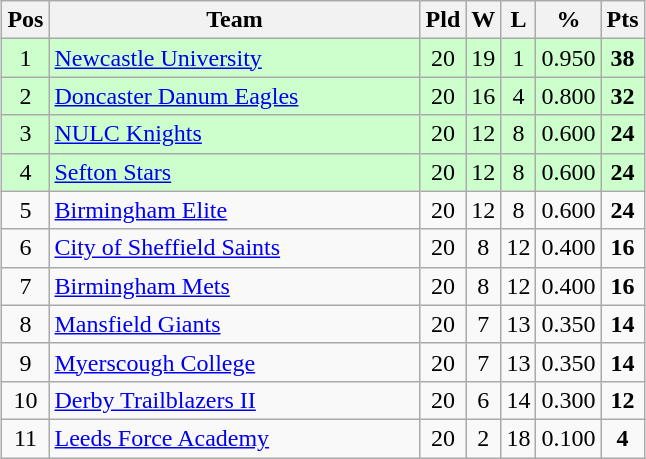<table class="wikitable" style="text-align: center; margin:1em auto;">
<tr>
<th>Pos</th>
<th scope="col" style="width: 240px;">Team</th>
<th>Pld</th>
<th>W</th>
<th>L</th>
<th>%</th>
<th>Pts</th>
</tr>
<tr style="background: #ccffcc;">
<td>1</td>
<td style="text-align:left;"><a href='#'>Newcastle University</a></td>
<td>20</td>
<td>19</td>
<td>1</td>
<td>0.950</td>
<td><strong>38</strong></td>
</tr>
<tr style="background: #ccffcc;">
<td>2</td>
<td style="text-align:left;"><a href='#'>Doncaster Danum Eagles</a></td>
<td>20</td>
<td>16</td>
<td>4</td>
<td>0.800</td>
<td><strong>32</strong></td>
</tr>
<tr style="background: #ccffcc;">
<td>3</td>
<td style="text-align:left;"><a href='#'>NULC Knights</a></td>
<td>20</td>
<td>12</td>
<td>8</td>
<td>0.600</td>
<td><strong>24</strong></td>
</tr>
<tr style="background: #ccffcc;">
<td>4</td>
<td style="text-align:left;"><a href='#'>Sefton Stars</a></td>
<td>20</td>
<td>12</td>
<td>8</td>
<td>0.600</td>
<td><strong>24</strong></td>
</tr>
<tr style="background: ;">
<td>5</td>
<td style="text-align:left;"><a href='#'>Birmingham Elite</a></td>
<td>20</td>
<td>12</td>
<td>8</td>
<td>0.600</td>
<td><strong>24</strong></td>
</tr>
<tr style="background: ;">
<td>6</td>
<td style="text-align:left;"><a href='#'>City of Sheffield Saints</a></td>
<td>20</td>
<td>8</td>
<td>12</td>
<td>0.400</td>
<td><strong>16</strong></td>
</tr>
<tr style="background: ;">
<td>7</td>
<td style="text-align:left;"><a href='#'>Birmingham Mets</a></td>
<td>20</td>
<td>8</td>
<td>12</td>
<td>0.400</td>
<td><strong>16</strong></td>
</tr>
<tr style="background: ;">
<td>8</td>
<td style="text-align:left;"><a href='#'>Mansfield Giants</a></td>
<td>20</td>
<td>7</td>
<td>13</td>
<td>0.350</td>
<td><strong>14</strong></td>
</tr>
<tr style="background: ;">
<td>9</td>
<td style="text-align:left;"><a href='#'>Myerscough College</a></td>
<td>20</td>
<td>7</td>
<td>13</td>
<td>0.350</td>
<td><strong>14</strong></td>
</tr>
<tr style="background: ;">
<td>10</td>
<td style="text-align:left;"><a href='#'>Derby Trailblazers II</a></td>
<td>20</td>
<td>6</td>
<td>14</td>
<td>0.300</td>
<td><strong>12</strong></td>
</tr>
<tr style="background: ;">
<td>11</td>
<td style="text-align:left;"><a href='#'>Leeds Force Academy</a></td>
<td>20</td>
<td>2</td>
<td>18</td>
<td>0.100</td>
<td><strong>4</strong></td>
</tr>
</table>
